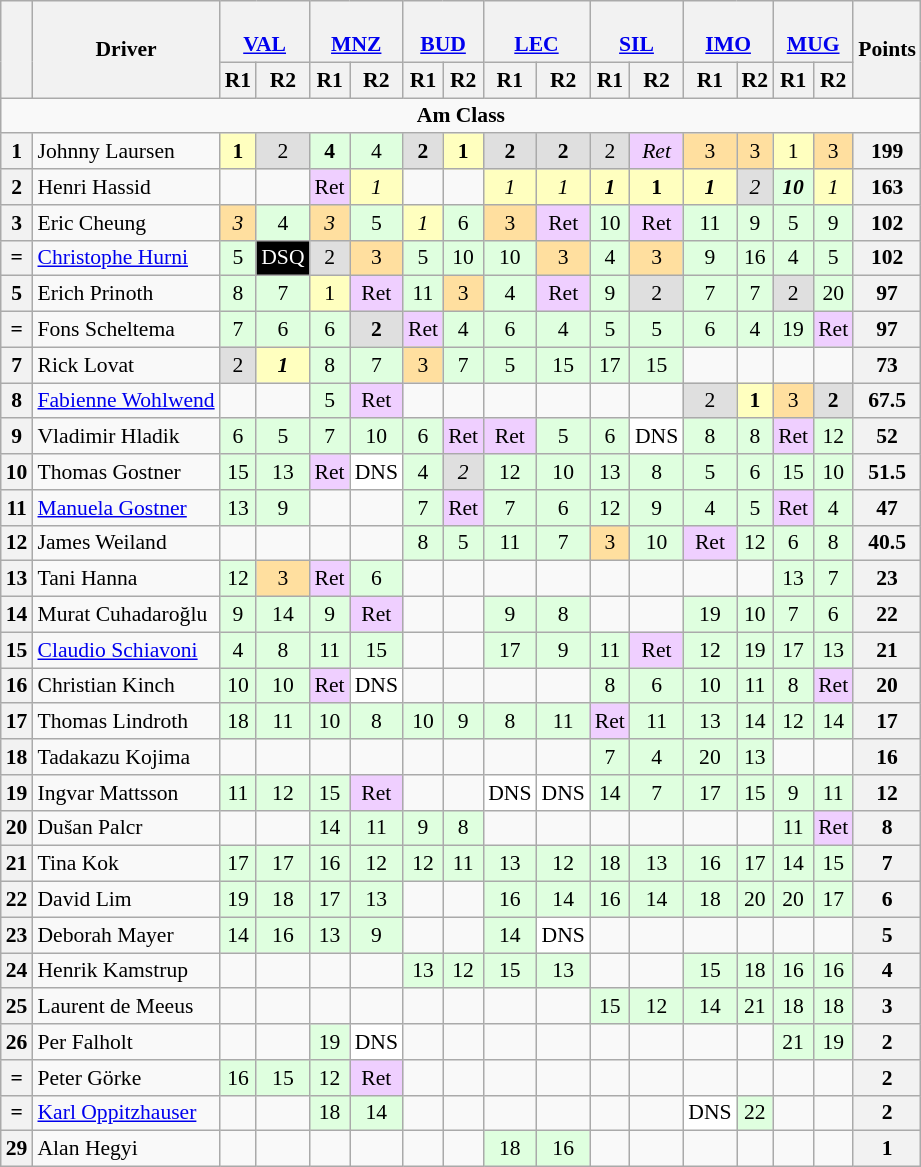<table class="wikitable" style="font-size:90%; text-align:center">
<tr style="background:#f9f9f9" valign="top">
<th rowspan=2 valign="middle"></th>
<th rowspan=2 valign="middle">Driver</th>
<th colspan=2><br><a href='#'>VAL</a></th>
<th colspan=2><br><a href='#'>MNZ</a></th>
<th colspan=2><br><a href='#'>BUD</a></th>
<th colspan=2><br><a href='#'>LEC</a></th>
<th colspan=2><br><a href='#'>SIL</a></th>
<th colspan=2><br><a href='#'>IMO</a></th>
<th colspan=2><br><a href='#'>MUG</a></th>
<th rowspan=2 valign="middle">Points</th>
</tr>
<tr>
<th>R1</th>
<th>R2</th>
<th>R1</th>
<th>R2</th>
<th>R1</th>
<th>R2</th>
<th>R1</th>
<th>R2</th>
<th>R1</th>
<th>R2</th>
<th>R1</th>
<th>R2</th>
<th>R1</th>
<th>R2</th>
</tr>
<tr>
<td colspan=17 align=center><strong>Am Class</strong></td>
</tr>
<tr>
<th>1</th>
<td align=left> Johnny Laursen</td>
<td style="background:#ffffbf;"><strong>1</strong></td>
<td style="background:#dfdfdf;">2</td>
<td style="background:#dfffdf;"><strong>4</strong></td>
<td style="background:#dfffdf;">4</td>
<td style="background:#dfdfdf;"><strong>2</strong></td>
<td style="background:#ffffbf;"><strong>1</strong></td>
<td style="background:#dfdfdf;"><strong>2</strong></td>
<td style="background:#dfdfdf;"><strong>2</strong></td>
<td style="background:#dfdfdf;">2</td>
<td style="background:#efcfff;"><em>Ret</em></td>
<td style="background:#ffdf9f;">3</td>
<td style="background:#ffdf9f;">3</td>
<td style="background:#ffffbf;">1</td>
<td style="background:#ffdf9f;">3</td>
<th>199</th>
</tr>
<tr>
<th>2</th>
<td align=left> Henri Hassid</td>
<td></td>
<td></td>
<td style="background:#efcfff;">Ret</td>
<td style="background:#ffffbf;"><em>1</em></td>
<td></td>
<td></td>
<td style="background:#ffffbf;"><em>1</em></td>
<td style="background:#ffffbf;"><em>1</em></td>
<td style="background:#ffffbf;"><strong> <em>1</em> </strong></td>
<td style="background:#ffffbf;"><strong>1</strong></td>
<td style="background:#ffffbf;"><strong> <em>1</em> </strong></td>
<td style="background:#dfdfdf;"><em>2</em></td>
<td style="background:#dfffdf;"><strong> <em>10</em> </strong></td>
<td style="background:#ffffbf;"><em>1</em></td>
<th>163</th>
</tr>
<tr>
<th>3</th>
<td align=left> Eric Cheung</td>
<td style="background:#ffdf9f;"><em>3</em></td>
<td style="background:#dfffdf;">4</td>
<td style="background:#ffdf9f;"><em>3</em></td>
<td style="background:#dfffdf;">5</td>
<td style="background:#ffffbf;"><em>1</em></td>
<td style="background:#dfffdf;">6</td>
<td style="background:#ffdf9f;">3</td>
<td style="background:#efcfff;">Ret</td>
<td style="background:#dfffdf;">10</td>
<td style="background:#efcfff;">Ret</td>
<td style="background:#dfffdf;">11</td>
<td style="background:#dfffdf;">9</td>
<td style="background:#dfffdf;">5</td>
<td style="background:#dfffdf;">9</td>
<th>102</th>
</tr>
<tr>
<th>=</th>
<td align=left> <a href='#'>Christophe Hurni</a></td>
<td style="background:#dfffdf;">5</td>
<td style="background:black; color:white"><span>DSQ</span></td>
<td style="background:#dfdfdf;">2</td>
<td style="background:#ffdf9f;">3</td>
<td style="background:#dfffdf;">5</td>
<td style="background:#dfffdf;">10</td>
<td style="background:#dfffdf;">10</td>
<td style="background:#ffdf9f;">3</td>
<td style="background:#dfffdf;">4</td>
<td style="background:#ffdf9f;">3</td>
<td style="background:#dfffdf;">9</td>
<td style="background:#dfffdf;">16</td>
<td style="background:#dfffdf;">4</td>
<td style="background:#dfffdf;">5</td>
<th>102</th>
</tr>
<tr>
<th>5</th>
<td align=left> Erich Prinoth</td>
<td style="background:#dfffdf;">8</td>
<td style="background:#dfffdf;">7</td>
<td style="background:#ffffbf;">1</td>
<td style="background:#efcfff;">Ret</td>
<td style="background:#dfffdf;">11</td>
<td style="background:#ffdf9f;">3</td>
<td style="background:#dfffdf;">4</td>
<td style="background:#efcfff;">Ret</td>
<td style="background:#dfffdf;">9</td>
<td style="background:#dfdfdf;">2</td>
<td style="background:#dfffdf;">7</td>
<td style="background:#dfffdf;">7</td>
<td style="background:#dfdfdf;">2</td>
<td style="background:#dfffdf;">20</td>
<th>97</th>
</tr>
<tr>
<th>=</th>
<td align=left> Fons Scheltema</td>
<td style="background:#dfffdf;">7</td>
<td style="background:#dfffdf;">6</td>
<td style="background:#dfffdf;">6</td>
<td style="background:#dfdfdf;"><strong>2</strong></td>
<td style="background:#efcfff;">Ret</td>
<td style="background:#dfffdf;">4</td>
<td style="background:#dfffdf;">6</td>
<td style="background:#dfffdf;">4</td>
<td style="background:#dfffdf;">5</td>
<td style="background:#dfffdf;">5</td>
<td style="background:#dfffdf;">6</td>
<td style="background:#dfffdf;">4</td>
<td style="background:#dfffdf;">19</td>
<td style="background:#efcfff;">Ret</td>
<th>97</th>
</tr>
<tr>
<th>7</th>
<td align=left> Rick Lovat</td>
<td style="background:#dfdfdf;">2</td>
<td style="background:#ffffbf;"><strong> <em>1</em> </strong></td>
<td style="background:#dfffdf;">8</td>
<td style="background:#dfffdf;">7</td>
<td style="background:#ffdf9f;">3</td>
<td style="background:#dfffdf;">7</td>
<td style="background:#dfffdf;">5</td>
<td style="background:#dfffdf;">15</td>
<td style="background:#dfffdf;">17</td>
<td style="background:#dfffdf;">15</td>
<td></td>
<td></td>
<td></td>
<td></td>
<th>73</th>
</tr>
<tr>
<th>8</th>
<td align=left> <a href='#'>Fabienne Wohlwend</a></td>
<td></td>
<td></td>
<td style="background:#dfffdf;">5</td>
<td style="background:#efcfff;">Ret</td>
<td></td>
<td></td>
<td></td>
<td></td>
<td></td>
<td></td>
<td style="background:#dfdfdf;">2</td>
<td style="background:#ffffbf;"><strong>1</strong></td>
<td style="background:#ffdf9f;">3</td>
<td style="background:#dfdfdf;"><strong>2</strong></td>
<th>67.5</th>
</tr>
<tr>
<th>9</th>
<td align=left> Vladimir Hladik</td>
<td style="background:#dfffdf;">6</td>
<td style="background:#dfffdf;">5</td>
<td style="background:#dfffdf;">7</td>
<td style="background:#dfffdf;">10</td>
<td style="background:#dfffdf;">6</td>
<td style="background:#efcfff;">Ret</td>
<td style="background:#efcfff;">Ret</td>
<td style="background:#dfffdf;">5</td>
<td style="background:#dfffdf;">6</td>
<td style="background:#ffffff;">DNS</td>
<td style="background:#dfffdf;">8</td>
<td style="background:#dfffdf;">8</td>
<td style="background:#efcfff;">Ret</td>
<td style="background:#dfffdf;">12</td>
<th>52</th>
</tr>
<tr>
<th>10</th>
<td align=left> Thomas Gostner</td>
<td style="background:#dfffdf;">15</td>
<td style="background:#dfffdf;">13</td>
<td style="background:#efcfff;">Ret</td>
<td style="background:#ffffff;">DNS</td>
<td style="background:#dfffdf;">4</td>
<td style="background:#dfdfdf;"><em>2</em></td>
<td style="background:#dfffdf;">12</td>
<td style="background:#dfffdf;">10</td>
<td style="background:#dfffdf;">13</td>
<td style="background:#dfffdf;">8</td>
<td style="background:#dfffdf;">5</td>
<td style="background:#dfffdf;">6</td>
<td style="background:#dfffdf;">15</td>
<td style="background:#dfffdf;">10</td>
<th>51.5</th>
</tr>
<tr>
<th>11</th>
<td align=left> <a href='#'>Manuela Gostner</a></td>
<td style="background:#dfffdf;">13</td>
<td style="background:#dfffdf;">9</td>
<td></td>
<td></td>
<td style="background:#dfffdf;">7</td>
<td style="background:#efcfff;">Ret</td>
<td style="background:#dfffdf;">7</td>
<td style="background:#dfffdf;">6</td>
<td style="background:#dfffdf;">12</td>
<td style="background:#dfffdf;">9</td>
<td style="background:#dfffdf;">4</td>
<td style="background:#dfffdf;">5</td>
<td style="background:#efcfff;">Ret</td>
<td style="background:#dfffdf;">4</td>
<th>47</th>
</tr>
<tr>
<th>12</th>
<td align=left> James Weiland</td>
<td></td>
<td></td>
<td></td>
<td></td>
<td style="background:#dfffdf;">8</td>
<td style="background:#dfffdf;">5</td>
<td style="background:#dfffdf;">11</td>
<td style="background:#dfffdf;">7</td>
<td style="background:#ffdf9f;">3</td>
<td style="background:#dfffdf;">10</td>
<td style="background:#efcfff;">Ret</td>
<td style="background:#dfffdf;">12</td>
<td style="background:#dfffdf;">6</td>
<td style="background:#dfffdf;">8</td>
<th>40.5</th>
</tr>
<tr>
<th>13</th>
<td align=left> Tani Hanna</td>
<td style="background:#dfffdf;">12</td>
<td style="background:#ffdf9f;">3</td>
<td style="background:#efcfff;">Ret</td>
<td style="background:#dfffdf;">6</td>
<td></td>
<td></td>
<td></td>
<td></td>
<td></td>
<td></td>
<td></td>
<td></td>
<td style="background:#dfffdf;">13</td>
<td style="background:#dfffdf;">7</td>
<th>23</th>
</tr>
<tr>
<th>14</th>
<td align=left> Murat Cuhadaroğlu</td>
<td style="background:#dfffdf;">9</td>
<td style="background:#dfffdf;">14</td>
<td style="background:#dfffdf;">9</td>
<td style="background:#efcfff;">Ret</td>
<td></td>
<td></td>
<td style="background:#dfffdf;">9</td>
<td style="background:#dfffdf;">8</td>
<td></td>
<td></td>
<td style="background:#dfffdf;">19</td>
<td style="background:#dfffdf;">10</td>
<td style="background:#dfffdf;">7</td>
<td style="background:#dfffdf;">6</td>
<th>22</th>
</tr>
<tr>
<th>15</th>
<td align=left> <a href='#'>Claudio Schiavoni</a></td>
<td style="background:#dfffdf;">4</td>
<td style="background:#dfffdf;">8</td>
<td style="background:#dfffdf;">11</td>
<td style="background:#dfffdf;">15</td>
<td></td>
<td></td>
<td style="background:#dfffdf;">17</td>
<td style="background:#dfffdf;">9</td>
<td style="background:#dfffdf;">11</td>
<td style="background:#efcfff;">Ret</td>
<td style="background:#dfffdf;">12</td>
<td style="background:#dfffdf;">19</td>
<td style="background:#dfffdf;">17</td>
<td style="background:#dfffdf;">13</td>
<th>21</th>
</tr>
<tr>
<th>16</th>
<td align=left> Christian Kinch</td>
<td style="background:#dfffdf;">10</td>
<td style="background:#dfffdf;">10</td>
<td style="background:#efcfff;">Ret</td>
<td style="background:#ffffff;">DNS</td>
<td></td>
<td></td>
<td></td>
<td></td>
<td style="background:#dfffdf;">8</td>
<td style="background:#dfffdf;">6</td>
<td style="background:#dfffdf;">10</td>
<td style="background:#dfffdf;">11</td>
<td style="background:#dfffdf;">8</td>
<td style="background:#efcfff;">Ret</td>
<th>20</th>
</tr>
<tr>
<th>17</th>
<td align=left> Thomas Lindroth</td>
<td style="background:#dfffdf;">18</td>
<td style="background:#dfffdf;">11</td>
<td style="background:#dfffdf;">10</td>
<td style="background:#dfffdf;">8</td>
<td style="background:#dfffdf;">10</td>
<td style="background:#dfffdf;">9</td>
<td style="background:#dfffdf;">8</td>
<td style="background:#dfffdf;">11</td>
<td style="background:#efcfff;">Ret</td>
<td style="background:#dfffdf;">11</td>
<td style="background:#dfffdf;">13</td>
<td style="background:#dfffdf;">14</td>
<td style="background:#dfffdf;">12</td>
<td style="background:#dfffdf;">14</td>
<th>17</th>
</tr>
<tr>
<th>18</th>
<td align=left> Tadakazu Kojima</td>
<td></td>
<td></td>
<td></td>
<td></td>
<td></td>
<td></td>
<td></td>
<td></td>
<td style="background:#dfffdf;">7</td>
<td style="background:#dfffdf;">4</td>
<td style="background:#dfffdf;">20</td>
<td style="background:#dfffdf;">13</td>
<td></td>
<td></td>
<th>16</th>
</tr>
<tr>
<th>19</th>
<td align=left> Ingvar Mattsson</td>
<td style="background:#dfffdf;">11</td>
<td style="background:#dfffdf;">12</td>
<td style="background:#dfffdf;">15</td>
<td style="background:#efcfff;">Ret</td>
<td></td>
<td></td>
<td style="background:#ffffff;">DNS</td>
<td style="background:#ffffff;">DNS</td>
<td style="background:#dfffdf;">14</td>
<td style="background:#dfffdf;">7</td>
<td style="background:#dfffdf;">17</td>
<td style="background:#dfffdf;">15</td>
<td style="background:#dfffdf;">9</td>
<td style="background:#dfffdf;">11</td>
<th>12</th>
</tr>
<tr>
<th>20</th>
<td align=left> Dušan Palcr</td>
<td></td>
<td></td>
<td style="background:#dfffdf;">14</td>
<td style="background:#dfffdf;">11</td>
<td style="background:#dfffdf;">9</td>
<td style="background:#dfffdf;">8</td>
<td></td>
<td></td>
<td></td>
<td></td>
<td></td>
<td></td>
<td style="background:#dfffdf;">11</td>
<td style="background:#efcfff;">Ret</td>
<th>8</th>
</tr>
<tr>
<th>21</th>
<td align=left> Tina Kok</td>
<td style="background:#dfffdf;">17</td>
<td style="background:#dfffdf;">17</td>
<td style="background:#dfffdf;">16</td>
<td style="background:#dfffdf;">12</td>
<td style="background:#dfffdf;">12</td>
<td style="background:#dfffdf;">11</td>
<td style="background:#dfffdf;">13</td>
<td style="background:#dfffdf;">12</td>
<td style="background:#dfffdf;">18</td>
<td style="background:#dfffdf;">13</td>
<td style="background:#dfffdf;">16</td>
<td style="background:#dfffdf;">17</td>
<td style="background:#dfffdf;">14</td>
<td style="background:#dfffdf;">15</td>
<th>7</th>
</tr>
<tr>
<th>22</th>
<td align=left> David Lim</td>
<td style="background:#dfffdf;">19</td>
<td style="background:#dfffdf;">18</td>
<td style="background:#dfffdf;">17</td>
<td style="background:#dfffdf;">13</td>
<td></td>
<td></td>
<td style="background:#dfffdf;">16</td>
<td style="background:#dfffdf;">14</td>
<td style="background:#dfffdf;">16</td>
<td style="background:#dfffdf;">14</td>
<td style="background:#dfffdf;">18</td>
<td style="background:#dfffdf;">20</td>
<td style="background:#dfffdf;">20</td>
<td style="background:#dfffdf;">17</td>
<th>6</th>
</tr>
<tr>
<th>23</th>
<td align=left> Deborah Mayer</td>
<td style="background:#dfffdf;">14</td>
<td style="background:#dfffdf;">16</td>
<td style="background:#dfffdf;">13</td>
<td style="background:#dfffdf;">9</td>
<td></td>
<td></td>
<td style="background:#dfffdf;">14</td>
<td style="background:#ffffff;">DNS</td>
<td></td>
<td></td>
<td></td>
<td></td>
<td></td>
<td></td>
<th>5</th>
</tr>
<tr>
<th>24</th>
<td align=left> Henrik Kamstrup</td>
<td></td>
<td></td>
<td></td>
<td></td>
<td style="background:#dfffdf;">13</td>
<td style="background:#dfffdf;">12</td>
<td style="background:#dfffdf;">15</td>
<td style="background:#dfffdf;">13</td>
<td></td>
<td></td>
<td style="background:#dfffdf;">15</td>
<td style="background:#dfffdf;">18</td>
<td style="background:#dfffdf;">16</td>
<td style="background:#dfffdf;">16</td>
<th>4</th>
</tr>
<tr>
<th>25</th>
<td align=left> Laurent de Meeus</td>
<td></td>
<td></td>
<td></td>
<td></td>
<td></td>
<td></td>
<td></td>
<td></td>
<td style="background:#dfffdf;">15</td>
<td style="background:#dfffdf;">12</td>
<td style="background:#dfffdf;">14</td>
<td style="background:#dfffdf;">21</td>
<td style="background:#dfffdf;">18</td>
<td style="background:#dfffdf;">18</td>
<th>3</th>
</tr>
<tr>
<th>26</th>
<td align=left> Per Falholt</td>
<td></td>
<td></td>
<td style="background:#dfffdf;">19</td>
<td style="background:#ffffff;">DNS</td>
<td></td>
<td></td>
<td></td>
<td></td>
<td></td>
<td></td>
<td></td>
<td></td>
<td style="background:#dfffdf;">21</td>
<td style="background:#dfffdf;">19</td>
<th>2</th>
</tr>
<tr>
<th>=</th>
<td align=left> Peter Görke</td>
<td style="background:#dfffdf;">16</td>
<td style="background:#dfffdf;">15</td>
<td style="background:#dfffdf;">12</td>
<td style="background:#efcfff;">Ret</td>
<td></td>
<td></td>
<td></td>
<td></td>
<td></td>
<td></td>
<td></td>
<td></td>
<td></td>
<td></td>
<th>2</th>
</tr>
<tr>
<th>=</th>
<td align=left> <a href='#'>Karl Oppitzhauser</a></td>
<td></td>
<td></td>
<td style="background:#dfffdf;">18</td>
<td style="background:#dfffdf;">14</td>
<td></td>
<td></td>
<td></td>
<td></td>
<td></td>
<td></td>
<td style="background:#ffffff;">DNS</td>
<td style="background:#dfffdf;">22</td>
<td></td>
<td></td>
<th>2</th>
</tr>
<tr>
<th>29</th>
<td align=left> Alan Hegyi</td>
<td></td>
<td></td>
<td></td>
<td></td>
<td></td>
<td></td>
<td style="background:#dfffdf;">18</td>
<td style="background:#dfffdf;">16</td>
<td></td>
<td></td>
<td></td>
<td></td>
<td></td>
<td></td>
<th>1</th>
</tr>
</table>
